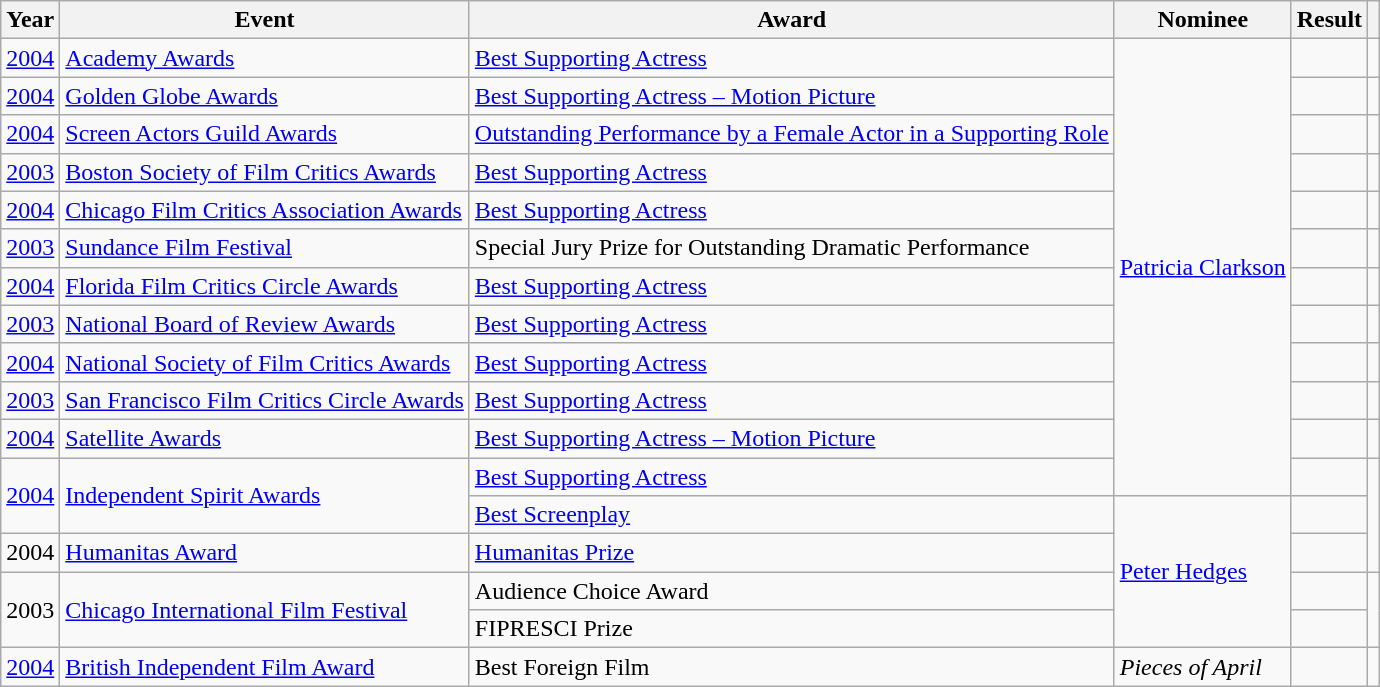<table class="wikitable">
<tr>
<th>Year</th>
<th>Event</th>
<th>Award</th>
<th>Nominee</th>
<th>Result</th>
<th></th>
</tr>
<tr>
<td><a href='#'>2004</a></td>
<td><a href='#'>Academy Awards</a></td>
<td><a href='#'>Best Supporting Actress</a></td>
<td rowspan=12><a href='#'>Patricia Clarkson</a></td>
<td></td>
<td></td>
</tr>
<tr>
<td><a href='#'>2004</a></td>
<td><a href='#'>Golden Globe Awards</a></td>
<td><a href='#'>Best Supporting Actress – Motion Picture</a></td>
<td></td>
<td></td>
</tr>
<tr>
<td><a href='#'>2004</a></td>
<td><a href='#'>Screen Actors Guild Awards</a></td>
<td><a href='#'>Outstanding Performance by a Female Actor in a Supporting Role</a></td>
<td></td>
<td></td>
</tr>
<tr>
<td><a href='#'>2003</a></td>
<td><a href='#'>Boston Society of Film Critics Awards</a></td>
<td><a href='#'>Best Supporting Actress</a></td>
<td></td>
<td></td>
</tr>
<tr>
<td><a href='#'>2004</a></td>
<td><a href='#'>Chicago Film Critics Association Awards</a></td>
<td><a href='#'>Best Supporting Actress</a></td>
<td></td>
<td></td>
</tr>
<tr>
<td><a href='#'>2003</a></td>
<td><a href='#'>Sundance Film Festival</a></td>
<td>Special Jury Prize for Outstanding Dramatic Performance</td>
<td></td>
<td></td>
</tr>
<tr>
<td><a href='#'>2004</a></td>
<td><a href='#'>Florida Film Critics Circle Awards</a></td>
<td><a href='#'>Best Supporting Actress</a></td>
<td></td>
<td></td>
</tr>
<tr>
<td><a href='#'>2003</a></td>
<td><a href='#'>National Board of Review Awards</a></td>
<td><a href='#'>Best Supporting Actress</a></td>
<td></td>
<td></td>
</tr>
<tr>
<td><a href='#'>2004</a></td>
<td><a href='#'>National Society of Film Critics Awards</a></td>
<td><a href='#'>Best Supporting Actress</a></td>
<td></td>
<td></td>
</tr>
<tr>
<td><a href='#'>2003</a></td>
<td><a href='#'>San Francisco Film Critics Circle Awards</a></td>
<td><a href='#'>Best Supporting Actress</a></td>
<td></td>
<td></td>
</tr>
<tr>
<td><a href='#'>2004</a></td>
<td><a href='#'>Satellite Awards</a></td>
<td><a href='#'>Best Supporting Actress – Motion Picture</a></td>
<td></td>
<td></td>
</tr>
<tr>
<td rowspan="2"><a href='#'>2004</a></td>
<td rowspan=2><a href='#'>Independent Spirit Awards</a></td>
<td><a href='#'>Best Supporting Actress</a></td>
<td></td>
<td rowspan="3"></td>
</tr>
<tr>
<td><a href='#'>Best Screenplay</a></td>
<td rowspan=4><a href='#'>Peter Hedges</a></td>
<td></td>
</tr>
<tr>
<td>2004</td>
<td><a href='#'>Humanitas Award</a></td>
<td><a href='#'>Humanitas Prize</a></td>
<td></td>
</tr>
<tr>
<td rowspan="2">2003</td>
<td rowspan="2"><a href='#'>Chicago International Film Festival</a></td>
<td>Audience Choice Award</td>
<td></td>
<td rowspan="2"></td>
</tr>
<tr>
<td>FIPRESCI Prize</td>
<td></td>
</tr>
<tr>
<td><a href='#'>2004</a></td>
<td><a href='#'>British Independent Film Award</a></td>
<td>Best Foreign Film</td>
<td><em>Pieces of April</em></td>
<td></td>
<td></td>
</tr>
</table>
